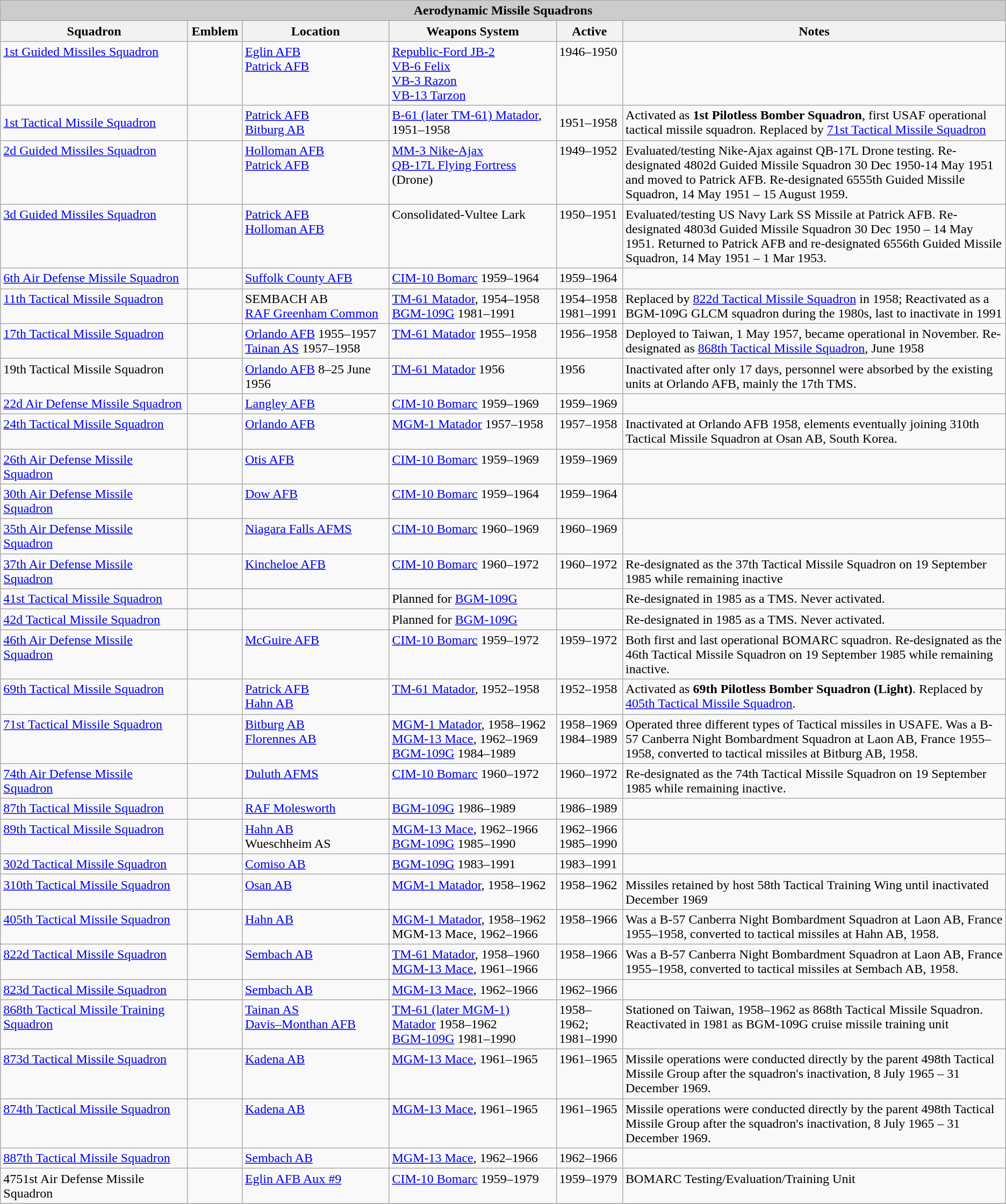<table class="wikitable">
<tr style="background:#cccccc;">
<td colspan="6" align="center"><strong>Aerodynamic Missile Squadrons</strong></td>
</tr>
<tr>
<th scope="col" width="225">Squadron</th>
<th scope="col" width="60">Emblem</th>
<th scope="col" width="175">Location</th>
<th scope="col" width="200">Weapons System</th>
<th scope="col" width="75">Active</th>
<th>Notes</th>
</tr>
<tr valign="top">
<td><a href='#'>1st Guided Missiles Squadron</a></td>
<td></td>
<td><a href='#'>Eglin AFB</a> <br> <a href='#'>Patrick AFB</a></td>
<td><a href='#'>Republic-Ford JB-2</a> <br> <a href='#'>VB-6 Felix</a> <br> <a href='#'>VB-3 Razon</a> <br> <a href='#'>VB-13 Tarzon</a></td>
<td>1946–1950</td>
</tr>
<tr>
<td><a href='#'>1st Tactical Missile Squadron</a></td>
<td></td>
<td><a href='#'>Patrick AFB</a> <br> <a href='#'>Bitburg AB</a></td>
<td><a href='#'>B-61 (later TM-61) Matador</a>, 1951–1958</td>
<td>1951–1958</td>
<td>Activated as <strong>1st Pilotless Bomber Squadron</strong>, first USAF operational tactical missile squadron. Replaced by <a href='#'>71st Tactical Missile Squadron</a></td>
</tr>
<tr valign="top">
<td><a href='#'>2d Guided Missiles Squadron</a></td>
<td></td>
<td><a href='#'>Holloman AFB</a> <br> <a href='#'>Patrick AFB</a></td>
<td><a href='#'>MM-3 Nike-Ajax</a> <br><a href='#'>QB-17L Flying Fortress</a> (Drone)</td>
<td>1949–1952</td>
<td>Evaluated/testing Nike-Ajax against QB-17L Drone testing.  Re-designated 4802d Guided Missile Squadron 30 Dec 1950-14 May 1951 and moved to Patrick AFB.  Re-designated 6555th Guided Missile Squadron, 14 May 1951 – 15 August 1959.</td>
</tr>
<tr valign="top">
<td><a href='#'>3d Guided Missiles Squadron</a></td>
<td></td>
<td><a href='#'>Patrick AFB</a> <br> <a href='#'>Holloman AFB</a></td>
<td>Consolidated-Vultee Lark</td>
<td>1950–1951</td>
<td>Evaluated/testing US Navy Lark SS Missile at Patrick AFB.  Re-designated 4803d Guided Missile Squadron 30 Dec 1950 – 14 May 1951.  Returned to Patrick AFB and re-designated 6556th Guided Missile Squadron, 14 May 1951 – 1 Mar 1953.</td>
</tr>
<tr valign="top">
<td><a href='#'>6th Air Defense Missile Squadron</a></td>
<td></td>
<td><a href='#'>Suffolk County AFB</a></td>
<td><a href='#'>CIM-10 Bomarc</a> 1959–1964</td>
<td>1959–1964</td>
<td></td>
</tr>
<tr valign="top">
<td><a href='#'>11th Tactical Missile Squadron</a></td>
<td></td>
<td>SEMBACH AB<br> <a href='#'>RAF Greenham Common</a></td>
<td><a href='#'>TM-61 Matador</a>, 1954–1958 <br> <a href='#'>BGM-109G</a> 1981–1991</td>
<td>1954–1958 <br> 1981–1991</td>
<td>Replaced by <a href='#'>822d Tactical Missile Squadron</a> in 1958; Reactivated as a BGM-109G GLCM squadron during the 1980s, last to inactivate in 1991</td>
</tr>
<tr valign="top">
<td><a href='#'>17th Tactical Missile Squadron</a></td>
<td></td>
<td><a href='#'>Orlando AFB</a> 1955–1957 <br> <a href='#'>Tainan AS</a> 1957–1958</td>
<td><a href='#'>TM-61 Matador</a> 1955–1958</td>
<td>1956–1958</td>
<td>Deployed to Taiwan, 1 May 1957, became operational in November.  Re-designated as <a href='#'>868th Tactical Missile Squadron</a>, June 1958</td>
</tr>
<tr valign="top">
<td>19th Tactical Missile Squadron</td>
<td></td>
<td><a href='#'>Orlando AFB</a> 8–25 June 1956</td>
<td><a href='#'>TM-61 Matador</a> 1956</td>
<td>1956</td>
<td>Inactivated after only 17 days, personnel were absorbed by the existing units at Orlando AFB, mainly the 17th TMS.</td>
</tr>
<tr valign="top">
<td><a href='#'>22d Air Defense Missile Squadron</a></td>
<td></td>
<td><a href='#'>Langley AFB</a></td>
<td><a href='#'>CIM-10 Bomarc</a> 1959–1969</td>
<td>1959–1969</td>
<td></td>
</tr>
<tr valign="top">
<td><a href='#'>24th Tactical Missile Squadron</a></td>
<td></td>
<td><a href='#'>Orlando AFB</a></td>
<td><a href='#'>MGM-1 Matador</a> 1957–1958</td>
<td>1957–1958</td>
<td>Inactivated at Orlando AFB 1958, elements eventually joining 310th Tactical Missile Squadron at Osan AB, South Korea.</td>
</tr>
<tr valign="top">
<td><a href='#'>26th Air Defense Missile Squadron</a></td>
<td></td>
<td><a href='#'>Otis AFB</a></td>
<td><a href='#'>CIM-10 Bomarc</a> 1959–1969</td>
<td>1959–1969</td>
<td></td>
</tr>
<tr valign="top">
<td><a href='#'>30th Air Defense Missile Squadron</a></td>
<td></td>
<td><a href='#'>Dow AFB</a></td>
<td><a href='#'>CIM-10 Bomarc</a> 1959–1964</td>
<td>1959–1964</td>
<td></td>
</tr>
<tr valign="top">
<td><a href='#'>35th Air Defense Missile Squadron</a></td>
<td></td>
<td><a href='#'>Niagara Falls AFMS</a></td>
<td><a href='#'>CIM-10 Bomarc</a> 1960–1969</td>
<td>1960–1969</td>
<td></td>
</tr>
<tr valign="top">
<td><a href='#'>37th Air Defense Missile Squadron</a></td>
<td></td>
<td><a href='#'>Kincheloe AFB</a></td>
<td><a href='#'>CIM-10 Bomarc</a> 1960–1972</td>
<td>1960–1972</td>
<td>Re-designated as the 37th Tactical Missile Squadron on 19 September 1985 while remaining inactive</td>
</tr>
<tr valign="top">
<td><a href='#'>41st Tactical Missile Squadron</a></td>
<td></td>
<td></td>
<td>Planned for <a href='#'>BGM-109G</a></td>
<td></td>
<td>Re-designated in 1985 as a TMS.  Never activated.</td>
</tr>
<tr valign="top">
<td><a href='#'>42d Tactical Missile Squadron</a></td>
<td></td>
<td></td>
<td>Planned for <a href='#'>BGM-109G</a></td>
<td></td>
<td>Re-designated in 1985 as a TMS.  Never activated.</td>
</tr>
<tr valign="top">
<td><a href='#'>46th Air Defense Missile Squadron</a></td>
<td></td>
<td><a href='#'>McGuire AFB</a></td>
<td><a href='#'>CIM-10 Bomarc</a> 1959–1972</td>
<td>1959–1972</td>
<td>Both first and last operational BOMARC squadron.  Re-designated as the 46th Tactical Missile Squadron on 19 September 1985 while remaining inactive.</td>
</tr>
<tr valign="top">
<td><a href='#'>69th Tactical Missile Squadron</a></td>
<td></td>
<td><a href='#'>Patrick AFB</a> <br> <a href='#'>Hahn AB</a></td>
<td><a href='#'>TM-61 Matador</a>, 1952–1958</td>
<td>1952–1958</td>
<td>Activated as <strong>69th Pilotless Bomber Squadron (Light)</strong>. Replaced by <a href='#'>405th Tactical Missile Squadron</a>.</td>
</tr>
<tr valign="top">
<td><a href='#'>71st Tactical Missile Squadron</a></td>
<td></td>
<td><a href='#'>Bitburg AB</a><br> <a href='#'>Florennes AB</a></td>
<td><a href='#'>MGM-1 Matador</a>, 1958–1962 <br> <a href='#'>MGM-13 Mace</a>, 1962–1969 <br> <a href='#'>BGM-109G</a> 1984–1989</td>
<td>1958–1969 <br> 1984–1989</td>
<td>Operated three different types of Tactical missiles in USAFE.  Was a B-57 Canberra Night Bombardment Squadron at Laon AB, France 1955–1958, converted to tactical missiles at Bitburg AB, 1958.</td>
</tr>
<tr valign="top">
<td><a href='#'>74th Air Defense Missile Squadron</a></td>
<td></td>
<td><a href='#'>Duluth AFMS</a></td>
<td><a href='#'>CIM-10 Bomarc</a> 1960–1972</td>
<td>1960–1972</td>
<td>Re-designated as the 74th Tactical Missile Squadron on 19 September 1985 while remaining inactive.</td>
</tr>
<tr valign="top">
<td><a href='#'>87th Tactical Missile Squadron</a></td>
<td></td>
<td><a href='#'>RAF Molesworth</a></td>
<td><a href='#'>BGM-109G</a> 1986–1989</td>
<td>1986–1989</td>
<td></td>
</tr>
<tr valign="top">
<td><a href='#'>89th Tactical Missile Squadron</a></td>
<td></td>
<td><a href='#'>Hahn AB</a> <br> Wueschheim AS</td>
<td><a href='#'>MGM-13 Mace</a>, 1962–1966 <br> <a href='#'>BGM-109G</a> 1985–1990</td>
<td>1962–1966 <br> 1985–1990</td>
<td></td>
</tr>
<tr valign="top">
<td><a href='#'>302d Tactical Missile Squadron</a></td>
<td></td>
<td><a href='#'>Comiso AB</a></td>
<td><a href='#'>BGM-109G</a> 1983–1991</td>
<td>1983–1991</td>
<td></td>
</tr>
<tr valign="top">
<td><a href='#'>310th Tactical Missile Squadron</a></td>
<td></td>
<td><a href='#'>Osan AB</a></td>
<td><a href='#'>MGM-1 Matador</a>, 1958–1962</td>
<td>1958–1962</td>
<td>Missiles retained by host 58th Tactical Training Wing until inactivated December 1969</td>
</tr>
<tr valign="top">
<td><a href='#'>405th Tactical Missile Squadron</a></td>
<td></td>
<td><a href='#'>Hahn AB</a></td>
<td><a href='#'>MGM-1 Matador</a>, 1958–1962 <br> MGM-13 Mace, 1962–1966</td>
<td>1958–1966</td>
<td>Was a B-57 Canberra Night Bombardment Squadron at Laon AB, France 1955–1958, converted to tactical missiles at Hahn AB, 1958.</td>
</tr>
<tr valign="top">
<td><a href='#'>822d Tactical Missile Squadron</a></td>
<td></td>
<td><a href='#'>Sembach AB</a></td>
<td><a href='#'>TM-61 Matador</a>, 1958–1960 <br> <a href='#'>MGM-13 Mace</a>, 1961–1966</td>
<td>1958–1966</td>
<td>Was a B-57 Canberra Night Bombardment Squadron at Laon AB, France 1955–1958, converted to tactical missiles at Sembach AB, 1958.</td>
</tr>
<tr valign="top">
<td><a href='#'>823d Tactical Missile Squadron</a></td>
<td></td>
<td><a href='#'>Sembach AB</a></td>
<td><a href='#'>MGM-13 Mace</a>, 1962–1966</td>
<td>1962–1966</td>
<td></td>
</tr>
<tr valign="top">
<td><a href='#'>868th Tactical Missile Training Squadron</a></td>
<td></td>
<td><a href='#'>Tainan AS</a> <br> <a href='#'>Davis–Monthan AFB</a></td>
<td><a href='#'>TM-61 (later MGM-1) Matador</a> 1958–1962 <br> <a href='#'>BGM-109G</a> 1981–1990</td>
<td>1958–1962; 1981–1990</td>
<td>Stationed on Taiwan, 1958–1962 as 868th Tactical Missile Squadron. Reactivated in 1981 as BGM-109G cruise missile training unit</td>
</tr>
<tr valign="top">
<td><a href='#'>873d Tactical Missile Squadron</a></td>
<td></td>
<td><a href='#'>Kadena AB</a></td>
<td><a href='#'>MGM-13 Mace</a>, 1961–1965</td>
<td>1961–1965</td>
<td>Missile operations were conducted directly by the parent 498th Tactical Missile Group after the squadron's inactivation, 8 July 1965 – 31 December 1969.</td>
</tr>
<tr valign="top">
<td><a href='#'>874th Tactical Missile Squadron</a></td>
<td></td>
<td><a href='#'>Kadena AB</a></td>
<td><a href='#'>MGM-13 Mace</a>, 1961–1965</td>
<td>1961–1965</td>
<td>Missile operations were conducted directly by the parent 498th Tactical Missile Group after the squadron's inactivation, 8 July 1965 – 31 December 1969.</td>
</tr>
<tr valign="top">
<td><a href='#'>887th Tactical Missile Squadron</a></td>
<td></td>
<td><a href='#'>Sembach AB</a></td>
<td><a href='#'>MGM-13 Mace</a>, 1962–1966</td>
<td>1962–1966</td>
<td></td>
</tr>
<tr valign="top">
<td>4751st Air Defense Missile Squadron</td>
<td></td>
<td><a href='#'>Eglin AFB Aux #9</a></td>
<td><a href='#'>CIM-10 Bomarc</a> 1959–1979</td>
<td>1959–1979</td>
<td>BOMARC Testing/Evaluation/Training Unit</td>
</tr>
<tr>
</tr>
<tr>
</tr>
</table>
